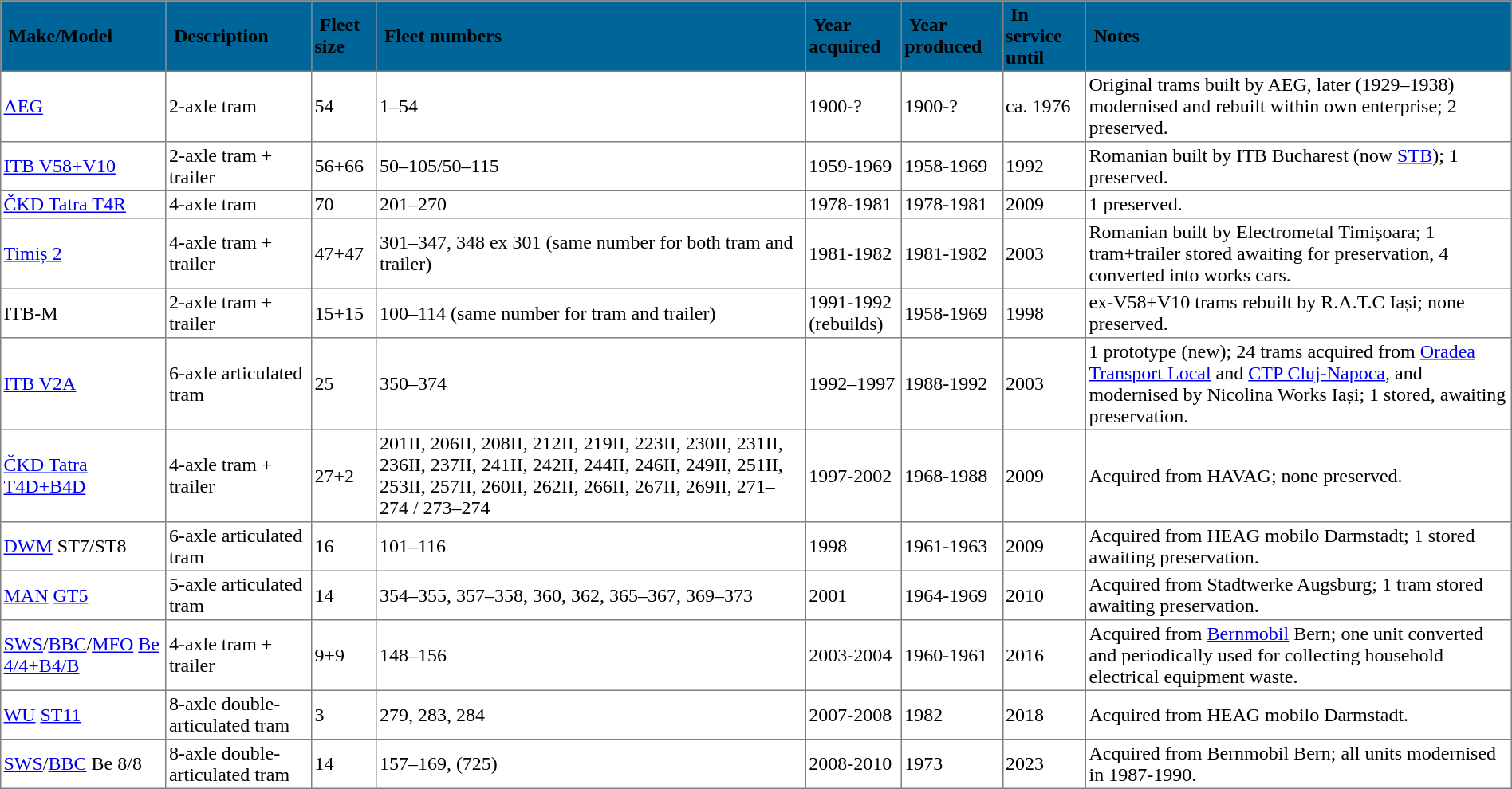<table border="1" cellspacing="1" cellpadding="2" style="border-collapse: collapse;">
<tr ---- bgcolor=#006699>
<td><strong><span> Make/Model </span></strong></td>
<td><strong><span> Description </span></strong></td>
<td><strong><span> Fleet size </span></strong></td>
<td><strong><span> Fleet numbers </span></strong></td>
<td><strong><span> Year acquired </span></strong></td>
<td><strong><span> Year produced </span></strong></td>
<td><strong><span> In service until </span></strong></td>
<td><strong><span> Notes </span></strong></td>
</tr>
<tr>
<td><a href='#'>AEG</a></td>
<td>2-axle tram</td>
<td>54</td>
<td>1–54</td>
<td>1900-?</td>
<td>1900-?</td>
<td>ca. 1976</td>
<td>Original trams built by AEG, later (1929–1938) modernised and rebuilt within own enterprise; 2  preserved.</td>
</tr>
<tr>
<td><a href='#'>ITB V58+V10</a></td>
<td>2-axle tram + trailer</td>
<td>56+66</td>
<td>50–105/50–115</td>
<td>1959-1969</td>
<td>1958-1969</td>
<td>1992</td>
<td>Romanian built by ITB Bucharest (now <a href='#'>STB</a>); 1 preserved.</td>
</tr>
<tr>
<td><a href='#'>ČKD Tatra T4R</a></td>
<td>4-axle tram</td>
<td>70</td>
<td>201–270</td>
<td>1978-1981</td>
<td>1978-1981</td>
<td>2009</td>
<td>1 preserved.</td>
</tr>
<tr>
<td><a href='#'>Timiș 2</a></td>
<td>4-axle tram + trailer</td>
<td>47+47</td>
<td>301–347, 348 ex 301 (same number for both tram and trailer)</td>
<td>1981-1982</td>
<td>1981-1982</td>
<td>2003</td>
<td>Romanian built by Electrometal Timișoara; 1 tram+trailer stored awaiting for preservation, 4 converted into works cars.</td>
</tr>
<tr>
<td>ITB-M</td>
<td>2-axle tram + trailer</td>
<td>15+15</td>
<td>100–114 (same number for tram and trailer)</td>
<td>1991-1992<br>(rebuilds)</td>
<td>1958-1969</td>
<td>1998</td>
<td>ex-V58+V10 trams rebuilt by R.A.T.C Iași; none preserved.</td>
</tr>
<tr>
<td><a href='#'>ITB V2A</a></td>
<td>6-axle articulated tram</td>
<td>25</td>
<td>350–374</td>
<td>1992–1997</td>
<td>1988-1992</td>
<td>2003</td>
<td>1 prototype (new); 24 trams acquired from <a href='#'>Oradea Transport Local</a> and <a href='#'>CTP Cluj-Napoca</a>, and modernised by Nicolina Works Iași; 1 stored, awaiting  preservation.</td>
</tr>
<tr>
<td><a href='#'>ČKD Tatra T4D+B4D</a></td>
<td>4-axle tram + trailer</td>
<td>27+2</td>
<td>201II, 206II, 208II, 212II, 219II, 223II, 230II, 231II, 236II, 237II, 241II, 242II, 244II, 246II, 249II, 251II, 253II, 257II, 260II, 262II, 266II, 267II, 269II, 271–274 / 273–274</td>
<td>1997-2002</td>
<td>1968-1988</td>
<td>2009</td>
<td>Acquired from HAVAG; none preserved.</td>
</tr>
<tr>
<td><a href='#'>DWM</a> ST7/ST8</td>
<td>6-axle articulated tram</td>
<td>16</td>
<td>101–116</td>
<td>1998</td>
<td>1961-1963</td>
<td>2009</td>
<td>Acquired from HEAG mobilo Darmstadt; 1  stored awaiting  preservation.</td>
</tr>
<tr>
<td><a href='#'>MAN</a> <a href='#'>GT5</a></td>
<td>5-axle articulated tram</td>
<td>14</td>
<td>354–355, 357–358, 360, 362, 365–367, 369–373</td>
<td>2001</td>
<td>1964-1969</td>
<td>2010</td>
<td>Acquired from Stadtwerke Augsburg; 1 tram stored awaiting  preservation.</td>
</tr>
<tr>
<td><a href='#'>SWS</a>/<a href='#'>BBC</a>/<a href='#'>MFO</a> <a href='#'>Be 4/4+B4/B</a></td>
<td>4-axle tram + trailer</td>
<td>9+9</td>
<td>148–156</td>
<td>2003-2004</td>
<td>1960-1961</td>
<td>2016</td>
<td>Acquired from <a href='#'>Bernmobil</a> Bern; one unit converted and periodically used for collecting household electrical equipment waste.</td>
</tr>
<tr>
<td><a href='#'>WU</a> <a href='#'>ST11</a></td>
<td>8-axle double-articulated tram</td>
<td>3</td>
<td>279, 283, 284</td>
<td>2007-2008</td>
<td>1982</td>
<td>2018</td>
<td>Acquired from HEAG mobilo Darmstadt.</td>
</tr>
<tr>
<td><a href='#'>SWS</a>/<a href='#'>BBC</a> Be 8/8</td>
<td>8-axle double-articulated tram</td>
<td>14</td>
<td>157–169, (725)</td>
<td>2008-2010</td>
<td>1973</td>
<td>2023</td>
<td>Acquired from Bernmobil Bern; all units modernised in 1987-1990.</td>
</tr>
</table>
